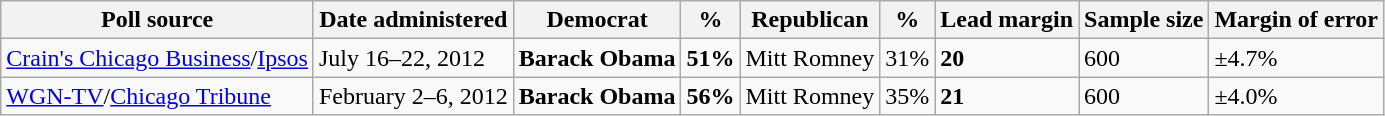<table class="wikitable">
<tr valign=bottom>
<th>Poll source</th>
<th>Date administered</th>
<th>Democrat</th>
<th>%</th>
<th>Republican</th>
<th>%</th>
<th>Lead margin</th>
<th>Sample size</th>
<th>Margin of error</th>
</tr>
<tr>
<td><a href='#'>Crain's Chicago Business</a>/<a href='#'>Ipsos</a></td>
<td>July 16–22, 2012</td>
<td><strong>Barack Obama</strong></td>
<td><strong>51%</strong></td>
<td>Mitt Romney</td>
<td>31%</td>
<td><strong>20</strong></td>
<td>600</td>
<td>±4.7%</td>
</tr>
<tr>
<td><a href='#'>WGN-TV</a>/<a href='#'>Chicago Tribune</a></td>
<td>February 2–6, 2012</td>
<td><strong>Barack Obama</strong></td>
<td><strong>56%</strong></td>
<td>Mitt Romney</td>
<td>35%</td>
<td><strong>21</strong></td>
<td>600</td>
<td>±4.0%</td>
</tr>
</table>
